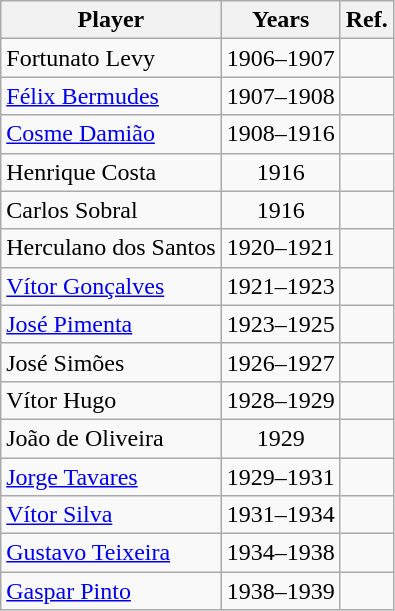<table class="wikitable">
<tr>
<th style="text-align:center">Player</th>
<th style="text-align:center">Years</th>
<th style="text-align:center">Ref.</th>
</tr>
<tr>
<td> Fortunato Levy</td>
<td>1906–1907</td>
<td></td>
</tr>
<tr>
<td> <a href='#'>Félix Bermudes</a></td>
<td>1907–1908</td>
<td></td>
</tr>
<tr>
<td> <a href='#'>Cosme Damião</a></td>
<td>1908–1916</td>
<td></td>
</tr>
<tr>
<td> Henrique Costa</td>
<td align=center>1916</td>
<td></td>
</tr>
<tr>
<td> Carlos Sobral</td>
<td align=center>1916</td>
<td></td>
</tr>
<tr>
<td> Herculano dos Santos</td>
<td>1920–1921</td>
<td></td>
</tr>
<tr>
<td> <a href='#'>Vítor Gonçalves</a></td>
<td>1921–1923</td>
<td></td>
</tr>
<tr>
<td> <a href='#'>José Pimenta</a></td>
<td>1923–1925</td>
<td></td>
</tr>
<tr>
<td> José Simões</td>
<td>1926–1927</td>
<td></td>
</tr>
<tr>
<td> Vítor Hugo</td>
<td>1928–1929</td>
<td></td>
</tr>
<tr>
<td> João de Oliveira</td>
<td align=center>1929</td>
<td></td>
</tr>
<tr>
<td> <a href='#'>Jorge Tavares</a></td>
<td>1929–1931</td>
<td></td>
</tr>
<tr>
<td> <a href='#'>Vítor Silva</a></td>
<td>1931–1934</td>
<td></td>
</tr>
<tr>
<td> <a href='#'>Gustavo Teixeira</a></td>
<td>1934–1938</td>
<td></td>
</tr>
<tr>
<td> <a href='#'>Gaspar Pinto</a></td>
<td>1938–1939</td>
<td></td>
</tr>
</table>
